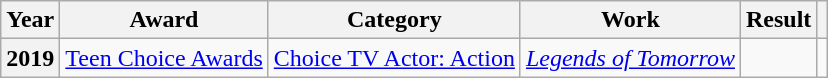<table class="wikitable sortable">
<tr>
<th>Year</th>
<th>Award</th>
<th>Category</th>
<th>Work</th>
<th>Result</th>
<th class="unsortable"></th>
</tr>
<tr>
<th row=scope>2019</th>
<td><a href='#'>Teen Choice Awards</a></td>
<td><a href='#'>Choice TV Actor: Action</a></td>
<td><em><a href='#'>Legends of Tomorrow</a></em></td>
<td></td>
<td></td>
</tr>
</table>
